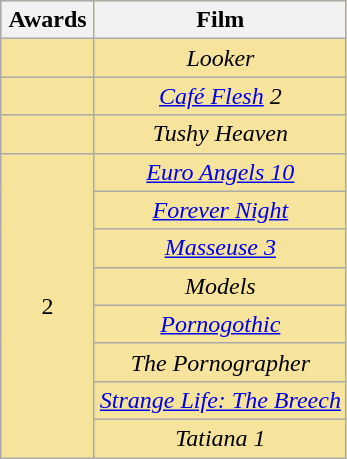<table class="wikitable sortable" rowspan="2" style="text-align:center; background: #f6e39c">
<tr>
<th scope="col" style="width:55px;">Awards</th>
<th scope="col" style="text-align:center;">Film</th>
</tr>
<tr>
<td></td>
<td><em>Looker</em></td>
</tr>
<tr>
<td></td>
<td><em><a href='#'>Café Flesh</a> 2</em></td>
</tr>
<tr>
<td></td>
<td><em>Tushy Heaven</em></td>
</tr>
<tr>
<td rowspan=8 style="text-align:center">2</td>
<td><em><a href='#'>Euro Angels 10</a></em></td>
</tr>
<tr>
<td><em><a href='#'>Forever Night</a></em></td>
</tr>
<tr>
<td><em><a href='#'>Masseuse 3</a></em></td>
</tr>
<tr>
<td><em>Models</em></td>
</tr>
<tr>
<td><em><a href='#'>Pornogothic</a></em></td>
</tr>
<tr>
<td><em>The Pornographer</em></td>
</tr>
<tr>
<td><em><a href='#'>Strange Life: The Breech</a></em></td>
</tr>
<tr>
<td><em>Tatiana 1</em></td>
</tr>
</table>
